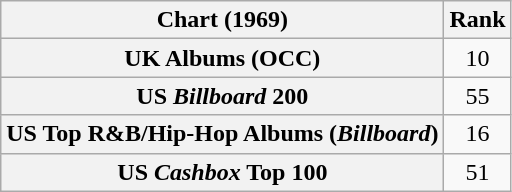<table class="wikitable sortable plainrowheaders">
<tr>
<th align="left">Chart (1969)</th>
<th style="text-align:center;">Rank</th>
</tr>
<tr>
<th scope="row">UK Albums (OCC)</th>
<td align="center">10</td>
</tr>
<tr>
<th scope="row">US <em>Billboard</em> 200</th>
<td style="text-align:center;">55</td>
</tr>
<tr>
<th scope="row">US Top R&B/Hip-Hop Albums (<em>Billboard</em>)</th>
<td style="text-align:center;">16</td>
</tr>
<tr>
<th scope="row">US <em>Cashbox</em> Top 100</th>
<td style="text-align:center;">51</td>
</tr>
</table>
